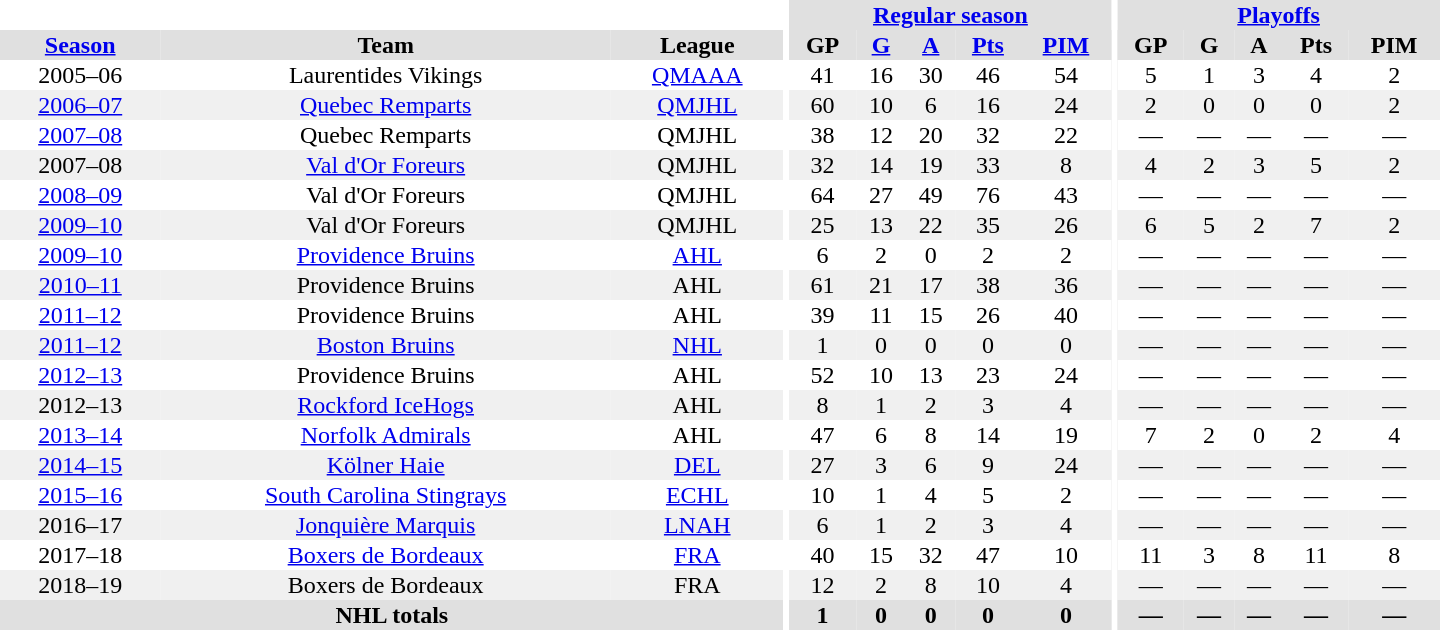<table border="0" cellpadding="1" cellspacing="0" style="text-align:center; width:60em">
<tr bgcolor="#e0e0e0">
<th colspan="3"  bgcolor="#ffffff"></th>
<th rowspan="102" bgcolor="#ffffff"></th>
<th colspan="5"><a href='#'>Regular season</a></th>
<th rowspan="102" bgcolor="#ffffff"></th>
<th colspan="5"><a href='#'>Playoffs</a></th>
</tr>
<tr bgcolor="#e0e0e0">
<th><a href='#'>Season</a></th>
<th>Team</th>
<th>League</th>
<th>GP</th>
<th><a href='#'>G</a></th>
<th><a href='#'>A</a></th>
<th><a href='#'>Pts</a></th>
<th><a href='#'>PIM</a></th>
<th>GP</th>
<th>G</th>
<th>A</th>
<th>Pts</th>
<th>PIM</th>
</tr>
<tr ALIGN="center">
<td>2005–06</td>
<td>Laurentides Vikings</td>
<td><a href='#'>QMAAA</a></td>
<td>41</td>
<td>16</td>
<td>30</td>
<td>46</td>
<td>54</td>
<td>5</td>
<td>1</td>
<td>3</td>
<td>4</td>
<td>2</td>
</tr>
<tr ALIGN="center" bgcolor="#f0f0f0">
<td><a href='#'>2006–07</a></td>
<td><a href='#'>Quebec Remparts</a></td>
<td><a href='#'>QMJHL</a></td>
<td>60</td>
<td>10</td>
<td>6</td>
<td>16</td>
<td>24</td>
<td>2</td>
<td>0</td>
<td>0</td>
<td>0</td>
<td>2</td>
</tr>
<tr ALIGN="center">
<td><a href='#'>2007–08</a></td>
<td>Quebec Remparts</td>
<td>QMJHL</td>
<td>38</td>
<td>12</td>
<td>20</td>
<td>32</td>
<td>22</td>
<td>—</td>
<td>—</td>
<td>—</td>
<td>—</td>
<td>—</td>
</tr>
<tr ALIGN="center" bgcolor="#f0f0f0">
<td>2007–08</td>
<td><a href='#'>Val d'Or Foreurs</a></td>
<td>QMJHL</td>
<td>32</td>
<td>14</td>
<td>19</td>
<td>33</td>
<td>8</td>
<td>4</td>
<td>2</td>
<td>3</td>
<td>5</td>
<td>2</td>
</tr>
<tr ALIGN="center">
<td><a href='#'>2008–09</a></td>
<td>Val d'Or Foreurs</td>
<td>QMJHL</td>
<td>64</td>
<td>27</td>
<td>49</td>
<td>76</td>
<td>43</td>
<td>—</td>
<td>—</td>
<td>—</td>
<td>—</td>
<td>—</td>
</tr>
<tr ALIGN="center" bgcolor="#f0f0f0">
<td><a href='#'>2009–10</a></td>
<td>Val d'Or Foreurs</td>
<td>QMJHL</td>
<td>25</td>
<td>13</td>
<td>22</td>
<td>35</td>
<td>26</td>
<td>6</td>
<td>5</td>
<td>2</td>
<td>7</td>
<td>2</td>
</tr>
<tr ALIGN="center">
<td><a href='#'>2009–10</a></td>
<td><a href='#'>Providence Bruins</a></td>
<td><a href='#'>AHL</a></td>
<td>6</td>
<td>2</td>
<td>0</td>
<td>2</td>
<td>2</td>
<td>—</td>
<td>—</td>
<td>—</td>
<td>—</td>
<td>—</td>
</tr>
<tr ALIGN="center"  bgcolor="#f0f0f0">
<td><a href='#'>2010–11</a></td>
<td>Providence Bruins</td>
<td>AHL</td>
<td>61</td>
<td>21</td>
<td>17</td>
<td>38</td>
<td>36</td>
<td>—</td>
<td>—</td>
<td>—</td>
<td>—</td>
<td>—</td>
</tr>
<tr ALIGN="center">
<td><a href='#'>2011–12</a></td>
<td>Providence Bruins</td>
<td>AHL</td>
<td>39</td>
<td>11</td>
<td>15</td>
<td>26</td>
<td>40</td>
<td>—</td>
<td>—</td>
<td>—</td>
<td>—</td>
<td>—</td>
</tr>
<tr ALIGN="center"  bgcolor="#f0f0f0">
<td><a href='#'>2011–12</a></td>
<td><a href='#'>Boston Bruins</a></td>
<td><a href='#'>NHL</a></td>
<td>1</td>
<td>0</td>
<td>0</td>
<td>0</td>
<td>0</td>
<td>—</td>
<td>—</td>
<td>—</td>
<td>—</td>
<td>—</td>
</tr>
<tr ALIGN="center">
<td><a href='#'>2012–13</a></td>
<td>Providence Bruins</td>
<td>AHL</td>
<td>52</td>
<td>10</td>
<td>13</td>
<td>23</td>
<td>24</td>
<td>—</td>
<td>—</td>
<td>—</td>
<td>—</td>
<td>—</td>
</tr>
<tr ALIGN="center"  bgcolor="#f0f0f0">
<td>2012–13</td>
<td><a href='#'>Rockford IceHogs</a></td>
<td>AHL</td>
<td>8</td>
<td>1</td>
<td>2</td>
<td>3</td>
<td>4</td>
<td>—</td>
<td>—</td>
<td>—</td>
<td>—</td>
<td>—</td>
</tr>
<tr ALIGN="center">
<td><a href='#'>2013–14</a></td>
<td><a href='#'>Norfolk Admirals</a></td>
<td>AHL</td>
<td>47</td>
<td>6</td>
<td>8</td>
<td>14</td>
<td>19</td>
<td>7</td>
<td>2</td>
<td>0</td>
<td>2</td>
<td>4</td>
</tr>
<tr ALIGN="center"  bgcolor="#f0f0f0">
<td><a href='#'>2014–15</a></td>
<td><a href='#'>Kölner Haie</a></td>
<td><a href='#'>DEL</a></td>
<td>27</td>
<td>3</td>
<td>6</td>
<td>9</td>
<td>24</td>
<td>—</td>
<td>—</td>
<td>—</td>
<td>—</td>
<td>—</td>
</tr>
<tr ALIGN="center">
<td><a href='#'>2015–16</a></td>
<td><a href='#'>South Carolina Stingrays</a></td>
<td><a href='#'>ECHL</a></td>
<td>10</td>
<td>1</td>
<td>4</td>
<td>5</td>
<td>2</td>
<td>—</td>
<td>—</td>
<td>—</td>
<td>—</td>
<td>—</td>
</tr>
<tr ALIGN="center"  bgcolor="#f0f0f0">
<td>2016–17</td>
<td><a href='#'>Jonquière Marquis</a></td>
<td><a href='#'>LNAH</a></td>
<td>6</td>
<td>1</td>
<td>2</td>
<td>3</td>
<td>4</td>
<td>—</td>
<td>—</td>
<td>—</td>
<td>—</td>
<td>—</td>
</tr>
<tr>
<td>2017–18</td>
<td><a href='#'>Boxers de Bordeaux</a></td>
<td><a href='#'>FRA</a></td>
<td>40</td>
<td>15</td>
<td>32</td>
<td>47</td>
<td>10</td>
<td>11</td>
<td>3</td>
<td>8</td>
<td>11</td>
<td>8</td>
</tr>
<tr ALIGN="center"  bgcolor="#f0f0f0">
<td>2018–19</td>
<td>Boxers de Bordeaux</td>
<td>FRA</td>
<td>12</td>
<td>2</td>
<td>8</td>
<td>10</td>
<td>4</td>
<td>—</td>
<td>—</td>
<td>—</td>
<td>—</td>
<td>—</td>
</tr>
<tr bgcolor="#e0e0e0">
<th colspan="3">NHL totals</th>
<th>1</th>
<th>0</th>
<th>0</th>
<th>0</th>
<th>0</th>
<th>—</th>
<th>—</th>
<th>—</th>
<th>—</th>
<th>—</th>
</tr>
</table>
